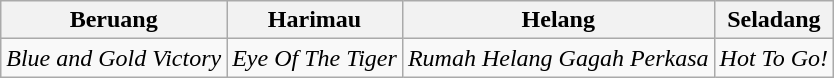<table class="wikitable">
<tr>
<th>Beruang</th>
<th>Harimau</th>
<th>Helang</th>
<th>Seladang</th>
</tr>
<tr>
<td><em>Blue and Gold Victory</em></td>
<td><em>Eye Of The Tiger</em></td>
<td><em>Rumah Helang Gagah Perkasa</em></td>
<td><em>Hot To Go!</em></td>
</tr>
</table>
